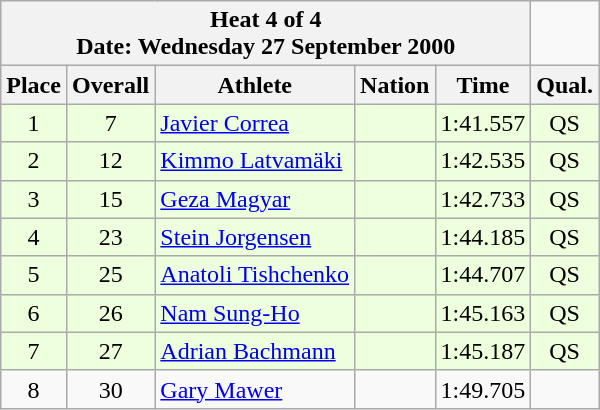<table class="wikitable sortable">
<tr>
<th colspan=5>Heat 4 of 4 <br> Date: Wednesday 27 September 2000</th>
</tr>
<tr>
<th rowspan=1>Place</th>
<th rowspan=1>Overall</th>
<th rowspan=1>Athlete</th>
<th rowspan=1>Nation</th>
<th rowspan=1>Time</th>
<th rowspan=1>Qual.</th>
</tr>
<tr bgcolor = "eeffdd">
<td align="center">1</td>
<td align="center">7</td>
<td align="left"><a href='#'>Javier Correa</a></td>
<td align="left"></td>
<td align="center">1:41.557</td>
<td align="center">QS</td>
</tr>
<tr bgcolor = "eeffdd">
<td align="center">2</td>
<td align="center">12</td>
<td align="left"><a href='#'>Kimmo Latvamäki</a></td>
<td align="left"></td>
<td align="center">1:42.535</td>
<td align="center">QS</td>
</tr>
<tr bgcolor = "eeffdd">
<td align="center">3</td>
<td align="center">15</td>
<td align="left"><a href='#'>Geza Magyar</a></td>
<td align="left"></td>
<td align="center">1:42.733</td>
<td align="center">QS</td>
</tr>
<tr bgcolor = "eeffdd">
<td align="center">4</td>
<td align="center">23</td>
<td align="left"><a href='#'>Stein Jorgensen</a></td>
<td align="left"></td>
<td align="center">1:44.185</td>
<td align="center">QS</td>
</tr>
<tr bgcolor = "eeffdd">
<td align="center">5</td>
<td align="center">25</td>
<td align="left"><a href='#'>Anatoli Tishchenko</a></td>
<td align="left"></td>
<td align="center">1:44.707</td>
<td align="center">QS</td>
</tr>
<tr bgcolor = "eeffdd">
<td align="center">6</td>
<td align="center">26</td>
<td align="left"><a href='#'>Nam Sung-Ho</a></td>
<td align="left"></td>
<td align="center">1:45.163</td>
<td align="center">QS</td>
</tr>
<tr bgcolor = "eeffdd">
<td align="center">7</td>
<td align="center">27</td>
<td align="left"><a href='#'>Adrian Bachmann</a></td>
<td align="left"></td>
<td align="center">1:45.187</td>
<td align="center">QS</td>
</tr>
<tr>
<td align="center">8</td>
<td align="center">30</td>
<td align="left"><a href='#'>Gary Mawer</a></td>
<td align="left"></td>
<td align="center">1:49.705</td>
<td align="center"></td>
</tr>
</table>
